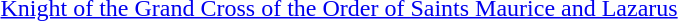<table>
<tr>
<td rowspan=2 style="width:60px; vertical-align:top;"></td>
<td><a href='#'>Knight of the Grand Cross of the Order of Saints Maurice and Lazarus</a></td>
</tr>
<tr>
<td></td>
</tr>
</table>
